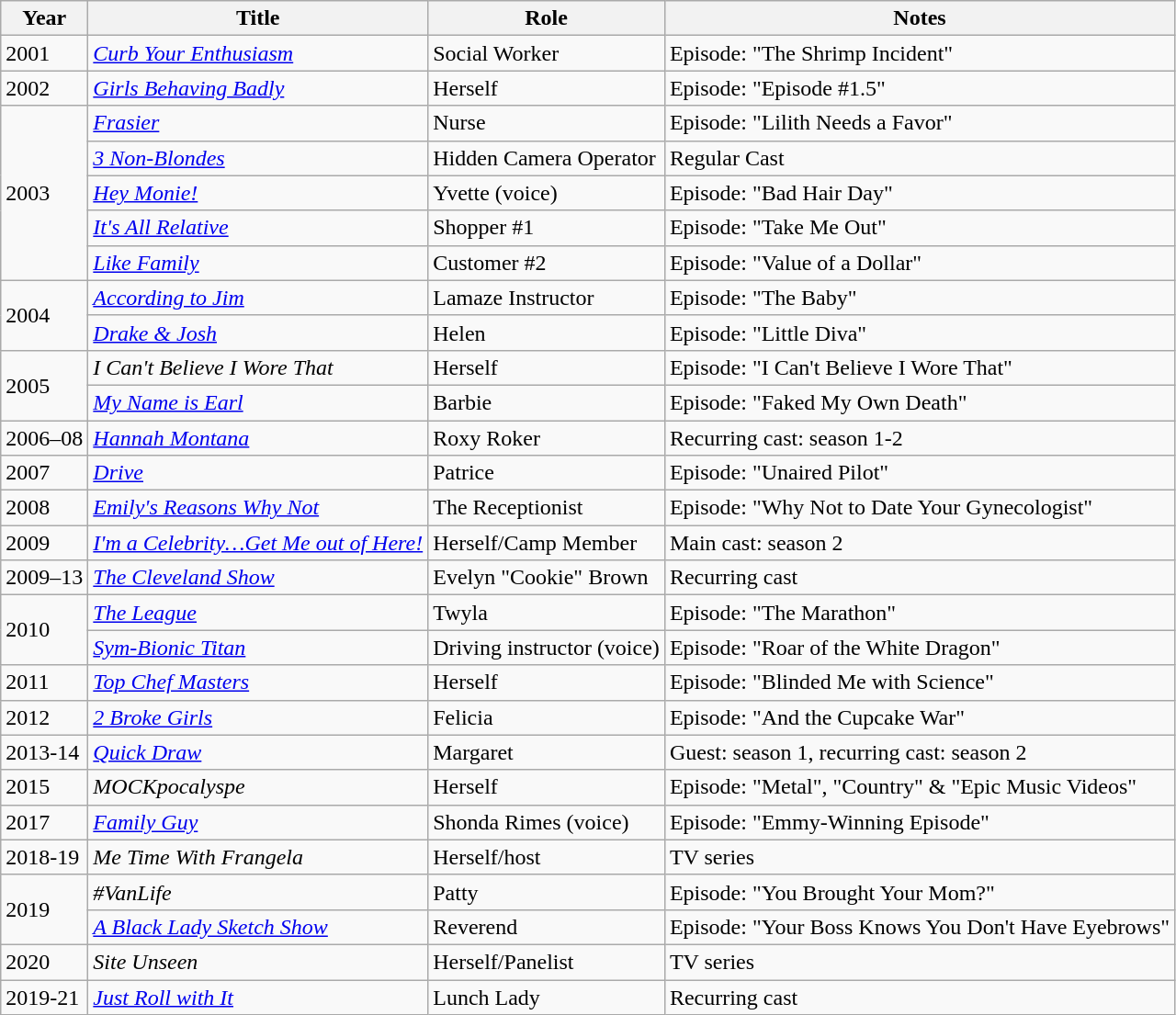<table class="wikitable plainrowheaders sortable" style="margin-right: 0;">
<tr>
<th scope="col">Year</th>
<th scope="col">Title</th>
<th scope="col">Role</th>
<th scope="col" class="unsortable">Notes</th>
</tr>
<tr>
<td>2001</td>
<td><em><a href='#'>Curb Your Enthusiasm</a></em></td>
<td>Social Worker</td>
<td>Episode: "The Shrimp Incident"</td>
</tr>
<tr>
<td>2002</td>
<td><em><a href='#'>Girls Behaving Badly</a></em></td>
<td>Herself</td>
<td>Episode: "Episode #1.5"</td>
</tr>
<tr>
<td rowspan="5">2003</td>
<td><em><a href='#'>Frasier</a></em></td>
<td>Nurse</td>
<td>Episode: "Lilith Needs a Favor"</td>
</tr>
<tr>
<td><em><a href='#'>3 Non-Blondes</a></em></td>
<td>Hidden Camera Operator</td>
<td>Regular Cast</td>
</tr>
<tr>
<td><em><a href='#'>Hey Monie!</a></em></td>
<td>Yvette (voice)</td>
<td>Episode: "Bad Hair Day"</td>
</tr>
<tr>
<td><em><a href='#'>It's All Relative</a></em></td>
<td>Shopper #1</td>
<td>Episode: "Take Me Out"</td>
</tr>
<tr>
<td><em><a href='#'>Like Family</a></em></td>
<td>Customer #2</td>
<td>Episode: "Value of a Dollar"</td>
</tr>
<tr>
<td rowspan="2">2004</td>
<td><em><a href='#'>According to Jim</a></em></td>
<td>Lamaze Instructor</td>
<td>Episode: "The Baby"</td>
</tr>
<tr>
<td><em><a href='#'>Drake & Josh</a></em></td>
<td>Helen</td>
<td>Episode: "Little Diva"</td>
</tr>
<tr>
<td rowspan="2">2005</td>
<td><em>I Can't Believe I Wore That</em></td>
<td>Herself</td>
<td>Episode: "I Can't Believe I Wore That"</td>
</tr>
<tr>
<td><em><a href='#'>My Name is Earl</a></em></td>
<td>Barbie</td>
<td>Episode: "Faked My Own Death"</td>
</tr>
<tr>
<td>2006–08</td>
<td><em><a href='#'>Hannah Montana</a></em></td>
<td>Roxy Roker</td>
<td>Recurring cast: season 1-2</td>
</tr>
<tr>
<td>2007</td>
<td><em><a href='#'>Drive</a></em></td>
<td>Patrice</td>
<td>Episode: "Unaired Pilot"</td>
</tr>
<tr>
<td>2008</td>
<td><em><a href='#'>Emily's Reasons Why Not</a></em></td>
<td>The Receptionist</td>
<td>Episode: "Why Not to Date Your Gynecologist"</td>
</tr>
<tr>
<td>2009</td>
<td><em><a href='#'>I'm a Celebrity…Get Me out of Here!</a></em></td>
<td>Herself/Camp Member</td>
<td>Main cast: season 2</td>
</tr>
<tr>
<td>2009–13</td>
<td><em><a href='#'>The Cleveland Show</a></em></td>
<td>Evelyn "Cookie" Brown</td>
<td>Recurring cast</td>
</tr>
<tr>
<td rowspan="2">2010</td>
<td><em><a href='#'>The League</a></em></td>
<td>Twyla</td>
<td>Episode: "The Marathon"</td>
</tr>
<tr>
<td><em><a href='#'>Sym-Bionic Titan</a></em></td>
<td>Driving instructor (voice)</td>
<td>Episode: "Roar of the White Dragon"</td>
</tr>
<tr>
<td>2011</td>
<td><em><a href='#'>Top Chef Masters</a></em></td>
<td>Herself</td>
<td>Episode: "Blinded Me with Science"</td>
</tr>
<tr>
<td>2012</td>
<td><em><a href='#'>2 Broke Girls</a></em></td>
<td>Felicia</td>
<td>Episode: "And the Cupcake War"</td>
</tr>
<tr>
<td>2013-14</td>
<td><em><a href='#'>Quick Draw</a></em></td>
<td>Margaret</td>
<td>Guest: season 1, recurring cast: season 2</td>
</tr>
<tr>
<td>2015</td>
<td><em>MOCKpocalyspe</em></td>
<td>Herself</td>
<td>Episode: "Metal", "Country" & "Epic Music Videos"</td>
</tr>
<tr>
<td>2017</td>
<td><em><a href='#'>Family Guy</a></em></td>
<td>Shonda Rimes (voice)</td>
<td>Episode: "Emmy-Winning Episode"</td>
</tr>
<tr>
<td>2018-19</td>
<td><em>Me Time With Frangela</em></td>
<td>Herself/host</td>
<td>TV series</td>
</tr>
<tr>
<td rowspan="2">2019</td>
<td><em>#VanLife</em></td>
<td>Patty</td>
<td>Episode: "You Brought Your Mom?"</td>
</tr>
<tr>
<td><em><a href='#'>A Black Lady Sketch Show</a></em></td>
<td>Reverend</td>
<td>Episode: "Your Boss Knows You Don't Have Eyebrows"</td>
</tr>
<tr>
<td>2020</td>
<td><em>Site Unseen</em></td>
<td>Herself/Panelist</td>
<td>TV series</td>
</tr>
<tr>
<td>2019-21</td>
<td><em><a href='#'>Just Roll with It</a></em></td>
<td>Lunch Lady</td>
<td>Recurring cast</td>
</tr>
</table>
